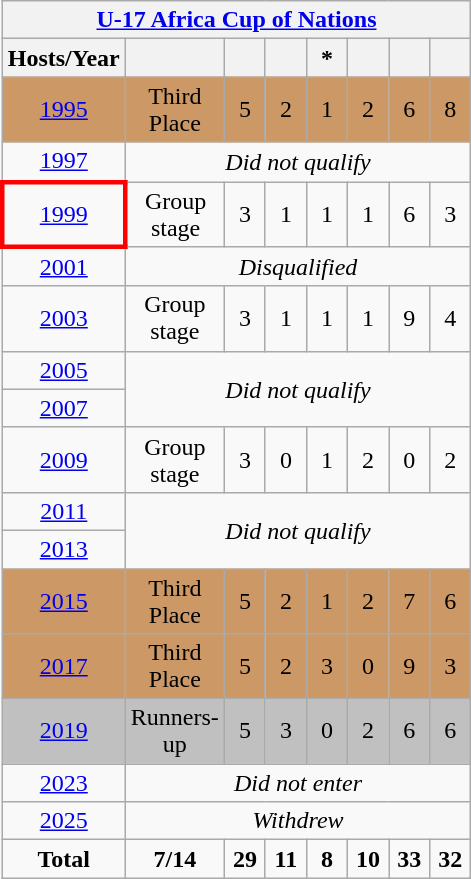<table class="wikitable" style="text-align: center;">
<tr>
<th colspan=9><a href='#'>U-17 Africa Cup of Nations</a></th>
</tr>
<tr>
<th>Hosts/Year</th>
<th width=20></th>
<th width=20></th>
<th width=20></th>
<th width=20>*</th>
<th width=20></th>
<th width=20></th>
<th width=20></th>
</tr>
<tr style="background:#cc9966;">
<td> <a href='#'>1995</a></td>
<td>Third Place</td>
<td>5</td>
<td>2</td>
<td>1</td>
<td>2</td>
<td>6</td>
<td>8</td>
</tr>
<tr>
<td> <a href='#'>1997</a></td>
<td colspan=7><em>Did not qualify</em></td>
</tr>
<tr>
<td style="border: 3px solid red"> <a href='#'>1999</a></td>
<td>Group stage</td>
<td>3</td>
<td>1</td>
<td>1</td>
<td>1</td>
<td>6</td>
<td>3</td>
</tr>
<tr>
<td> <a href='#'>2001</a></td>
<td colspan=7><em>Disqualified</em></td>
</tr>
<tr>
<td> <a href='#'>2003</a></td>
<td>Group stage</td>
<td>3</td>
<td>1</td>
<td>1</td>
<td>1</td>
<td>9</td>
<td>4</td>
</tr>
<tr>
<td> <a href='#'>2005</a></td>
<td colspan=7 rowspan=2><em>Did not qualify</em></td>
</tr>
<tr>
<td> <a href='#'>2007</a></td>
</tr>
<tr>
<td> <a href='#'>2009</a></td>
<td>Group stage</td>
<td>3</td>
<td>0</td>
<td>1</td>
<td>2</td>
<td>0</td>
<td>2</td>
</tr>
<tr>
<td> <a href='#'>2011</a></td>
<td colspan=7 rowspan=2><em>Did not qualify</em></td>
</tr>
<tr>
<td> <a href='#'>2013</a></td>
</tr>
<tr style="background:#cc9966;">
<td> <a href='#'>2015</a></td>
<td>Third Place</td>
<td>5</td>
<td>2</td>
<td>1</td>
<td>2</td>
<td>7</td>
<td>6</td>
</tr>
<tr style="background:#cc9966;">
<td> <a href='#'>2017</a></td>
<td>Third Place</td>
<td>5</td>
<td>2</td>
<td>3</td>
<td>0</td>
<td>9</td>
<td>3</td>
</tr>
<tr style="background:silver;">
<td> <a href='#'>2019</a></td>
<td>Runners-up</td>
<td>5</td>
<td>3</td>
<td>0</td>
<td>2</td>
<td>6</td>
<td>6</td>
</tr>
<tr>
<td> <a href='#'>2023</a></td>
<td colspan=7><em>Did not enter</em></td>
</tr>
<tr>
<td> <a href='#'>2025</a></td>
<td colspan=7><em>Withdrew</em></td>
</tr>
<tr>
<td><strong>Total</strong></td>
<td><strong>7/14</strong></td>
<td><strong>29</strong></td>
<td><strong>11</strong></td>
<td><strong>8</strong></td>
<td><strong>10</strong></td>
<td><strong>33</strong></td>
<td><strong>32</strong></td>
</tr>
</table>
